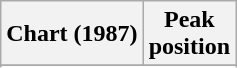<table class="wikitable sortable plainrowheaders" style="text-align:center">
<tr>
<th scope="col">Chart (1987)</th>
<th scope="col">Peak<br>position</th>
</tr>
<tr>
</tr>
<tr>
</tr>
</table>
